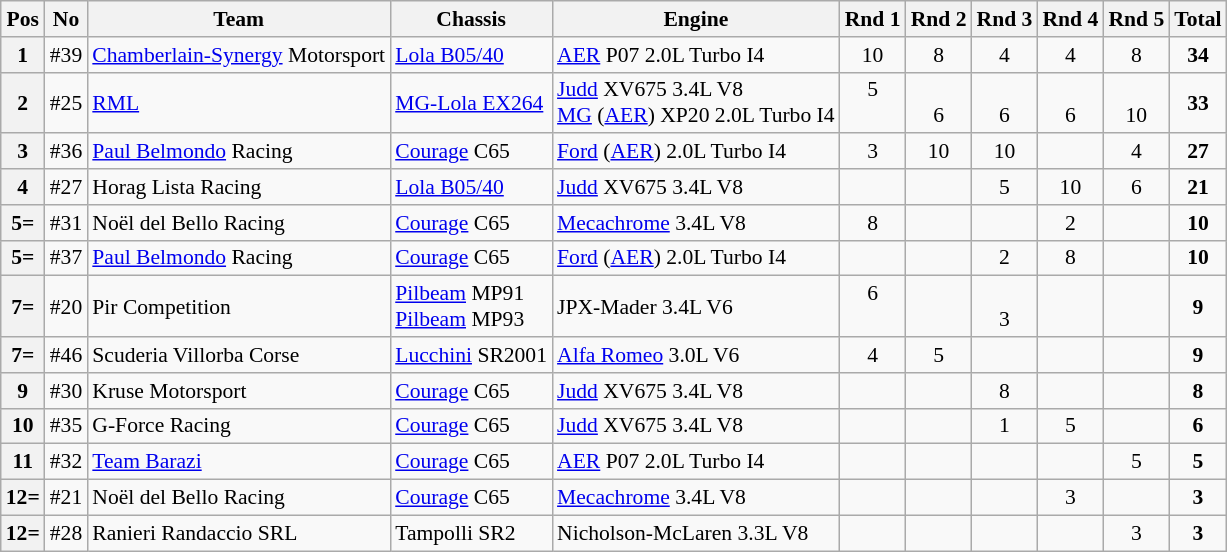<table class="wikitable" style="font-size: 90%;">
<tr>
<th>Pos</th>
<th>No</th>
<th>Team</th>
<th>Chassis</th>
<th>Engine</th>
<th>Rnd 1</th>
<th>Rnd 2</th>
<th>Rnd 3</th>
<th>Rnd 4</th>
<th>Rnd 5</th>
<th>Total</th>
</tr>
<tr>
<th>1</th>
<td>#39</td>
<td> <a href='#'>Chamberlain-Synergy</a> Motorsport</td>
<td><a href='#'>Lola B05/40</a></td>
<td><a href='#'>AER</a> P07 2.0L Turbo I4</td>
<td align="center">10</td>
<td align="center">8</td>
<td align="center">4</td>
<td align="center">4</td>
<td align="center">8</td>
<td align="center"><strong>34</strong></td>
</tr>
<tr>
<th>2</th>
<td>#25</td>
<td> <a href='#'>RML</a></td>
<td><a href='#'>MG-Lola EX264</a></td>
<td><a href='#'>Judd</a> XV675 3.4L V8<br><a href='#'>MG</a> (<a href='#'>AER</a>) XP20 2.0L Turbo I4</td>
<td align="center">5<br><br></td>
<td align="center"><br>6</td>
<td align="center"><br>6</td>
<td align="center"><br>6</td>
<td align="center"><br>10</td>
<td align="center"><strong>33</strong></td>
</tr>
<tr>
<th>3</th>
<td>#36</td>
<td> <a href='#'>Paul Belmondo</a> Racing</td>
<td><a href='#'>Courage</a> C65</td>
<td><a href='#'>Ford</a> (<a href='#'>AER</a>) 2.0L Turbo I4</td>
<td align="center">3</td>
<td align="center">10</td>
<td align="center">10</td>
<td></td>
<td align="center">4</td>
<td align="center"><strong>27</strong></td>
</tr>
<tr>
<th>4</th>
<td>#27</td>
<td> Horag Lista Racing</td>
<td><a href='#'>Lola B05/40</a></td>
<td><a href='#'>Judd</a> XV675 3.4L V8</td>
<td></td>
<td></td>
<td align="center">5</td>
<td align="center">10</td>
<td align="center">6</td>
<td align="center"><strong>21</strong></td>
</tr>
<tr>
<th>5=</th>
<td>#31</td>
<td> Noël del Bello Racing</td>
<td><a href='#'>Courage</a> C65</td>
<td><a href='#'>Mecachrome</a> 3.4L V8</td>
<td align="center">8</td>
<td></td>
<td></td>
<td align="center">2</td>
<td></td>
<td align="center"><strong>10</strong></td>
</tr>
<tr>
<th>5=</th>
<td>#37</td>
<td> <a href='#'>Paul Belmondo</a> Racing</td>
<td><a href='#'>Courage</a> C65</td>
<td><a href='#'>Ford</a> (<a href='#'>AER</a>) 2.0L Turbo I4</td>
<td></td>
<td></td>
<td align="center">2</td>
<td align="center">8</td>
<td></td>
<td align="center"><strong>10</strong></td>
</tr>
<tr>
<th>7=</th>
<td>#20</td>
<td> Pir Competition</td>
<td><a href='#'>Pilbeam</a> MP91<br><a href='#'>Pilbeam</a> MP93</td>
<td>JPX-Mader 3.4L V6</td>
<td align="center">6<br><br></td>
<td></td>
<td align="center"><br>3</td>
<td></td>
<td></td>
<td align="center"><strong>9</strong></td>
</tr>
<tr>
<th>7=</th>
<td>#46</td>
<td> Scuderia Villorba Corse</td>
<td><a href='#'>Lucchini</a> SR2001</td>
<td><a href='#'>Alfa Romeo</a> 3.0L V6</td>
<td align="center">4</td>
<td align="center">5</td>
<td></td>
<td></td>
<td></td>
<td align="center"><strong>9</strong></td>
</tr>
<tr>
<th>9</th>
<td>#30</td>
<td> Kruse Motorsport</td>
<td><a href='#'>Courage</a> C65</td>
<td><a href='#'>Judd</a> XV675 3.4L V8</td>
<td></td>
<td></td>
<td align="center">8</td>
<td></td>
<td></td>
<td align="center"><strong>8</strong></td>
</tr>
<tr>
<th>10</th>
<td>#35</td>
<td> G-Force Racing</td>
<td><a href='#'>Courage</a> C65</td>
<td><a href='#'>Judd</a> XV675 3.4L V8</td>
<td></td>
<td></td>
<td align="center">1</td>
<td align="center">5</td>
<td></td>
<td align="center"><strong>6</strong></td>
</tr>
<tr>
<th>11</th>
<td>#32</td>
<td> <a href='#'>Team Barazi</a></td>
<td><a href='#'>Courage</a> C65</td>
<td><a href='#'>AER</a> P07 2.0L Turbo I4</td>
<td></td>
<td></td>
<td></td>
<td></td>
<td align="center">5</td>
<td align="center"><strong>5</strong></td>
</tr>
<tr>
<th>12=</th>
<td>#21</td>
<td> Noël del Bello Racing</td>
<td><a href='#'>Courage</a> C65</td>
<td><a href='#'>Mecachrome</a> 3.4L V8</td>
<td></td>
<td></td>
<td></td>
<td align="center">3</td>
<td></td>
<td align="center"><strong>3</strong></td>
</tr>
<tr>
<th>12=</th>
<td>#28</td>
<td> Ranieri Randaccio SRL</td>
<td>Tampolli SR2</td>
<td>Nicholson-McLaren 3.3L V8</td>
<td></td>
<td></td>
<td></td>
<td></td>
<td align="center">3</td>
<td align="center"><strong>3</strong></td>
</tr>
</table>
